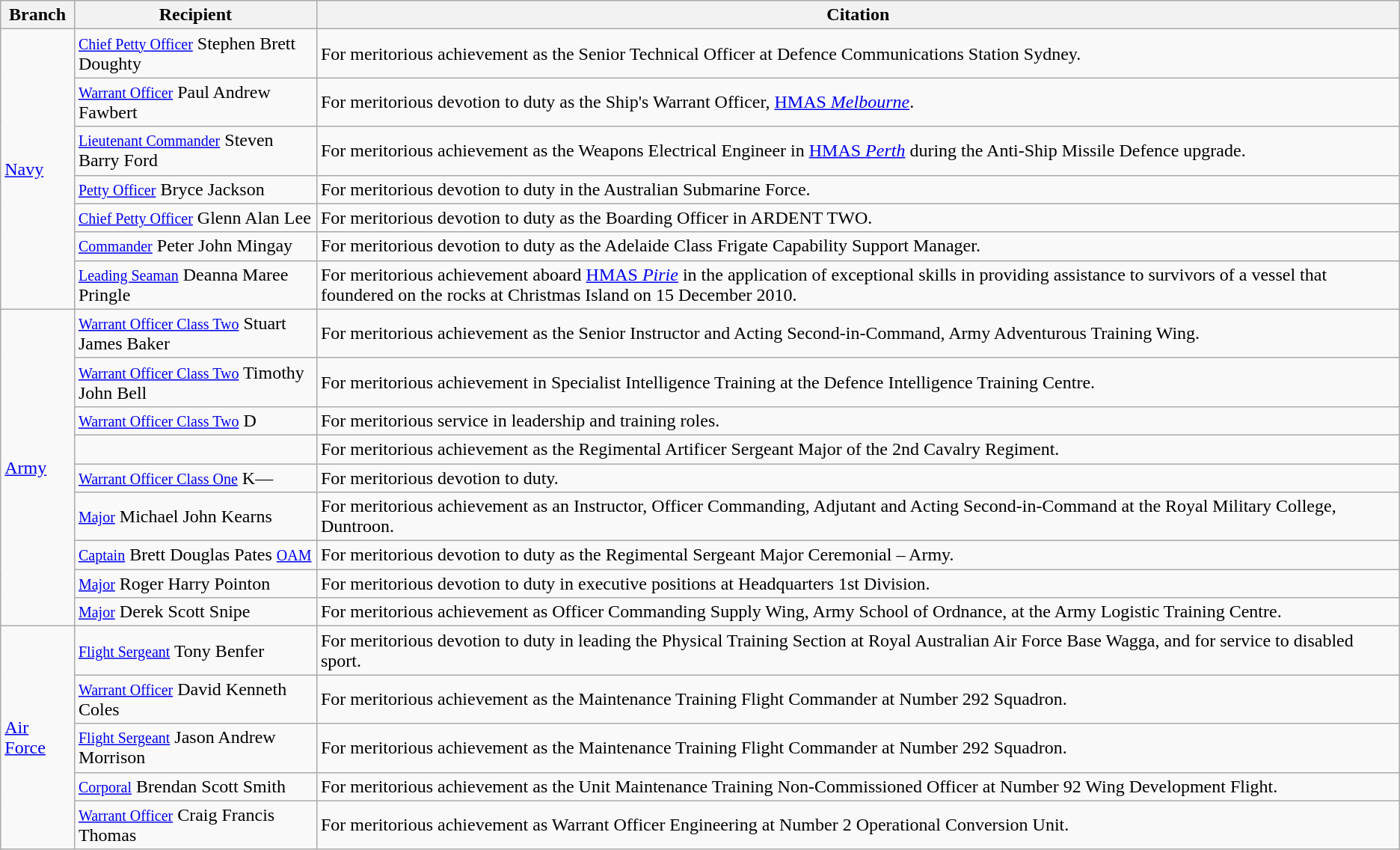<table class=wikitable>
<tr>
<th>Branch</th>
<th>Recipient</th>
<th>Citation</th>
</tr>
<tr>
<td rowspan="7"><a href='#'>Navy</a></td>
<td><small><a href='#'>Chief Petty Officer</a></small> Stephen Brett Doughty</td>
<td>For meritorious achievement as the Senior Technical Officer at Defence Communications Station Sydney.</td>
</tr>
<tr>
<td><small><a href='#'>Warrant Officer</a></small> Paul Andrew Fawbert</td>
<td>For meritorious devotion to duty as the Ship's Warrant Officer, <a href='#'>HMAS <em>Melbourne</em></a>.</td>
</tr>
<tr>
<td><small><a href='#'>Lieutenant Commander</a></small>  Steven Barry Ford</td>
<td>For meritorious achievement as the Weapons Electrical Engineer in <a href='#'>HMAS <em>Perth</em></a> during the Anti-Ship Missile Defence upgrade.</td>
</tr>
<tr>
<td><small><a href='#'>Petty Officer</a></small>  Bryce Jackson</td>
<td>For meritorious devotion to duty in the Australian Submarine Force.</td>
</tr>
<tr>
<td><small><a href='#'>Chief Petty Officer</a></small>  Glenn Alan Lee</td>
<td>For meritorious devotion to duty as the Boarding Officer in ARDENT TWO.</td>
</tr>
<tr>
<td><small><a href='#'>Commander</a></small>  Peter John Mingay</td>
<td>For meritorious devotion to duty as the Adelaide Class Frigate Capability Support Manager.</td>
</tr>
<tr>
<td><small><a href='#'>Leading Seaman</a></small> Deanna Maree Pringle</td>
<td>For meritorious achievement aboard <a href='#'>HMAS <em>Pirie</em></a> in the application of exceptional skills in providing assistance to survivors of a vessel that foundered on the rocks at Christmas Island on 15 December 2010.</td>
</tr>
<tr>
<td rowspan="9"><a href='#'>Army</a></td>
<td><small><a href='#'>Warrant Officer Class Two</a></small> Stuart James Baker</td>
<td>For meritorious achievement as the Senior Instructor and Acting Second-in-Command, Army Adventurous Training Wing.</td>
</tr>
<tr>
<td><small><a href='#'>Warrant Officer Class Two</a></small> Timothy John Bell</td>
<td>For meritorious achievement in Specialist Intelligence Training at the Defence Intelligence Training Centre.</td>
</tr>
<tr>
<td><small><a href='#'>Warrant Officer Class Two</a></small> D </td>
<td>For meritorious service in leadership and training roles.</td>
</tr>
<tr>
<td></td>
<td>For meritorious achievement as the Regimental Artificer Sergeant Major of the 2nd Cavalry Regiment.</td>
</tr>
<tr>
<td><small><a href='#'>Warrant Officer Class One</a></small> K—</td>
<td>For meritorious devotion to duty.</td>
</tr>
<tr>
<td><small><a href='#'>Major</a></small> Michael John Kearns</td>
<td>For meritorious achievement as an Instructor, Officer Commanding, Adjutant and Acting Second-in-Command at the Royal Military College, Duntroon.</td>
</tr>
<tr>
<td><small><a href='#'>Captain</a></small> Brett Douglas Pates <small><a href='#'>OAM</a></small></td>
<td>For meritorious devotion to duty as the Regimental Sergeant Major Ceremonial – Army.</td>
</tr>
<tr>
<td><small><a href='#'>Major</a></small> Roger Harry Pointon</td>
<td>For meritorious devotion to duty in executive positions at Headquarters 1st Division.</td>
</tr>
<tr>
<td><small><a href='#'>Major</a></small> Derek Scott Snipe</td>
<td>For meritorious achievement as Officer Commanding Supply Wing, Army School of Ordnance, at the Army Logistic Training Centre.</td>
</tr>
<tr>
<td rowspan="5"><a href='#'>Air Force</a></td>
<td><small><a href='#'>Flight Sergeant</a></small> Tony Benfer</td>
<td>For meritorious devotion to duty in leading the Physical Training Section at Royal Australian Air Force Base Wagga, and for service to disabled sport.</td>
</tr>
<tr>
<td><small><a href='#'>Warrant Officer</a></small> David Kenneth Coles</td>
<td>For meritorious achievement as the Maintenance Training Flight Commander at Number 292 Squadron.</td>
</tr>
<tr>
<td><small><a href='#'>Flight Sergeant</a></small> Jason Andrew Morrison</td>
<td>For meritorious achievement as the Maintenance Training Flight Commander at Number 292 Squadron.</td>
</tr>
<tr>
<td><small><a href='#'>Corporal</a></small> Brendan Scott Smith</td>
<td>For meritorious achievement as the Unit Maintenance Training Non-Commissioned Officer at Number 92 Wing Development Flight.</td>
</tr>
<tr>
<td><small><a href='#'>Warrant Officer</a></small> Craig Francis Thomas</td>
<td>For meritorious achievement as Warrant Officer Engineering at Number 2 Operational Conversion Unit.</td>
</tr>
</table>
